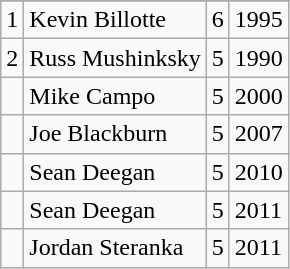<table class="wikitable">
<tr>
</tr>
<tr>
<td>1</td>
<td>Kevin Billotte</td>
<td>6</td>
<td>1995</td>
</tr>
<tr>
<td>2</td>
<td>Russ Mushinksky</td>
<td>5</td>
<td>1990</td>
</tr>
<tr>
<td></td>
<td>Mike Campo</td>
<td>5</td>
<td>2000</td>
</tr>
<tr>
<td></td>
<td>Joe Blackburn</td>
<td>5</td>
<td>2007</td>
</tr>
<tr>
<td></td>
<td>Sean Deegan</td>
<td>5</td>
<td>2010</td>
</tr>
<tr>
<td></td>
<td>Sean Deegan</td>
<td>5</td>
<td>2011</td>
</tr>
<tr>
<td></td>
<td>Jordan Steranka</td>
<td>5</td>
<td>2011</td>
</tr>
</table>
